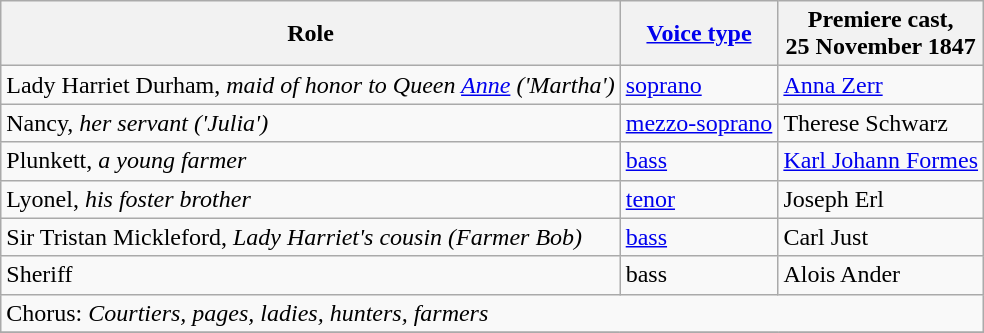<table class="wikitable">
<tr>
<th>Role</th>
<th><a href='#'>Voice type</a></th>
<th>Premiere cast,<br>25 November 1847</th>
</tr>
<tr>
<td>Lady Harriet Durham, <em>maid of honor to Queen <a href='#'>Anne</a> ('Martha')</em></td>
<td><a href='#'>soprano</a></td>
<td><a href='#'>Anna Zerr</a></td>
</tr>
<tr>
<td>Nancy, <em>her servant ('Julia')</em></td>
<td><a href='#'>mezzo-soprano</a></td>
<td>Therese Schwarz</td>
</tr>
<tr>
<td>Plunkett, <em>a young farmer</em></td>
<td><a href='#'>bass</a></td>
<td><a href='#'>Karl Johann Formes</a></td>
</tr>
<tr>
<td>Lyonel, <em>his foster brother</em></td>
<td><a href='#'>tenor</a></td>
<td>Joseph Erl</td>
</tr>
<tr>
<td>Sir Tristan Mickleford, <em>Lady Harriet's cousin (Farmer Bob)</em></td>
<td><a href='#'>bass</a></td>
<td>Carl Just</td>
</tr>
<tr>
<td>Sheriff</td>
<td>bass</td>
<td>Alois Ander</td>
</tr>
<tr>
<td colspan="3">Chorus: <em>Courtiers, pages, ladies, hunters, farmers</em></td>
</tr>
<tr>
</tr>
</table>
